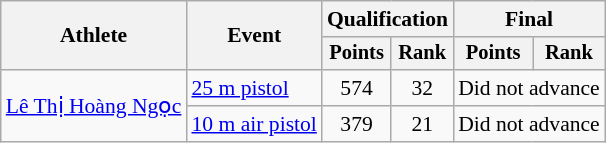<table class="wikitable" style="font-size:90%">
<tr>
<th rowspan="2">Athlete</th>
<th rowspan="2">Event</th>
<th colspan=2>Qualification</th>
<th colspan=2>Final</th>
</tr>
<tr style="font-size:95%">
<th>Points</th>
<th>Rank</th>
<th>Points</th>
<th>Rank</th>
</tr>
<tr align=center>
<td align=left rowspan=2><a href='#'>Lê Thị Hoàng Ngọc</a></td>
<td align=left><a href='#'>25 m pistol</a></td>
<td>574</td>
<td>32</td>
<td colspan=2>Did not advance</td>
</tr>
<tr align=center>
<td align=left><a href='#'>10 m air pistol</a></td>
<td>379</td>
<td>21</td>
<td colspan=2>Did not advance</td>
</tr>
</table>
